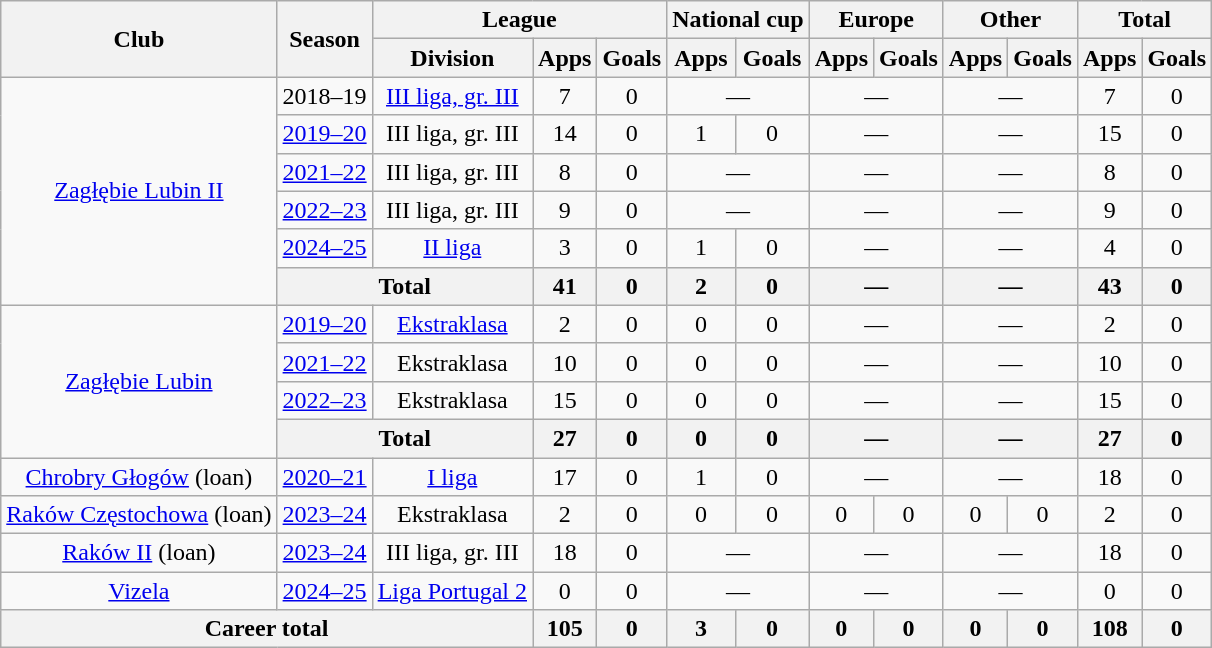<table class="wikitable" style="text-align: center;">
<tr>
<th rowspan="2">Club</th>
<th rowspan="2">Season</th>
<th colspan="3">League</th>
<th colspan="2">National cup</th>
<th colspan="2">Europe</th>
<th colspan="2">Other</th>
<th colspan="2">Total</th>
</tr>
<tr>
<th>Division</th>
<th>Apps</th>
<th>Goals</th>
<th>Apps</th>
<th>Goals</th>
<th>Apps</th>
<th>Goals</th>
<th>Apps</th>
<th>Goals</th>
<th>Apps</th>
<th>Goals</th>
</tr>
<tr>
<td rowspan="6"><a href='#'>Zagłębie Lubin II</a></td>
<td>2018–19</td>
<td><a href='#'>III liga, gr. III</a></td>
<td>7</td>
<td>0</td>
<td colspan="2">—</td>
<td colspan="2">—</td>
<td colspan="2">—</td>
<td>7</td>
<td>0</td>
</tr>
<tr>
<td><a href='#'>2019–20</a></td>
<td>III liga, gr. III</td>
<td>14</td>
<td>0</td>
<td>1</td>
<td>0</td>
<td colspan="2">—</td>
<td colspan="2">—</td>
<td>15</td>
<td>0</td>
</tr>
<tr>
<td><a href='#'>2021–22</a></td>
<td>III liga, gr. III</td>
<td>8</td>
<td>0</td>
<td colspan="2">—</td>
<td colspan="2">—</td>
<td colspan="2">—</td>
<td>8</td>
<td>0</td>
</tr>
<tr>
<td><a href='#'>2022–23</a></td>
<td>III liga, gr. III</td>
<td>9</td>
<td>0</td>
<td colspan="2">—</td>
<td colspan="2">—</td>
<td colspan="2">—</td>
<td>9</td>
<td>0</td>
</tr>
<tr>
<td><a href='#'>2024–25</a></td>
<td><a href='#'>II liga</a></td>
<td>3</td>
<td>0</td>
<td>1</td>
<td>0</td>
<td colspan="2">—</td>
<td colspan="2">—</td>
<td>4</td>
<td>0</td>
</tr>
<tr>
<th colspan="2">Total</th>
<th>41</th>
<th>0</th>
<th>2</th>
<th>0</th>
<th colspan="2">—</th>
<th colspan="2">—</th>
<th>43</th>
<th>0</th>
</tr>
<tr>
<td rowspan="4"><a href='#'>Zagłębie Lubin</a></td>
<td><a href='#'>2019–20</a></td>
<td><a href='#'>Ekstraklasa</a></td>
<td>2</td>
<td>0</td>
<td>0</td>
<td>0</td>
<td colspan="2">—</td>
<td colspan="2">—</td>
<td>2</td>
<td>0</td>
</tr>
<tr>
<td><a href='#'>2021–22</a></td>
<td>Ekstraklasa</td>
<td>10</td>
<td>0</td>
<td>0</td>
<td>0</td>
<td colspan="2">—</td>
<td colspan="2">—</td>
<td>10</td>
<td>0</td>
</tr>
<tr>
<td><a href='#'>2022–23</a></td>
<td>Ekstraklasa</td>
<td>15</td>
<td>0</td>
<td>0</td>
<td>0</td>
<td colspan="2">—</td>
<td colspan="2">—</td>
<td>15</td>
<td>0</td>
</tr>
<tr>
<th colspan="2">Total</th>
<th>27</th>
<th>0</th>
<th>0</th>
<th>0</th>
<th colspan="2">—</th>
<th colspan="2">—</th>
<th>27</th>
<th>0</th>
</tr>
<tr>
<td><a href='#'>Chrobry Głogów</a> (loan)</td>
<td><a href='#'>2020–21</a></td>
<td><a href='#'>I liga</a></td>
<td>17</td>
<td>0</td>
<td>1</td>
<td>0</td>
<td colspan="2">—</td>
<td colspan="2">—</td>
<td>18</td>
<td>0</td>
</tr>
<tr>
<td><a href='#'>Raków Częstochowa</a> (loan)</td>
<td><a href='#'>2023–24</a></td>
<td>Ekstraklasa</td>
<td>2</td>
<td>0</td>
<td>0</td>
<td>0</td>
<td>0</td>
<td>0</td>
<td>0</td>
<td>0</td>
<td>2</td>
<td>0</td>
</tr>
<tr>
<td><a href='#'>Raków II</a> (loan)</td>
<td><a href='#'>2023–24</a></td>
<td>III liga, gr. III</td>
<td>18</td>
<td>0</td>
<td colspan="2">—</td>
<td colspan="2">—</td>
<td colspan="2">—</td>
<td>18</td>
<td>0</td>
</tr>
<tr>
<td><a href='#'>Vizela</a></td>
<td><a href='#'>2024–25</a></td>
<td><a href='#'>Liga Portugal 2</a></td>
<td>0</td>
<td>0</td>
<td colspan="2">—</td>
<td colspan="2">—</td>
<td colspan="2">—</td>
<td>0</td>
<td>0</td>
</tr>
<tr>
<th colspan="3">Career total</th>
<th>105</th>
<th>0</th>
<th>3</th>
<th>0</th>
<th>0</th>
<th>0</th>
<th>0</th>
<th>0</th>
<th>108</th>
<th>0</th>
</tr>
</table>
